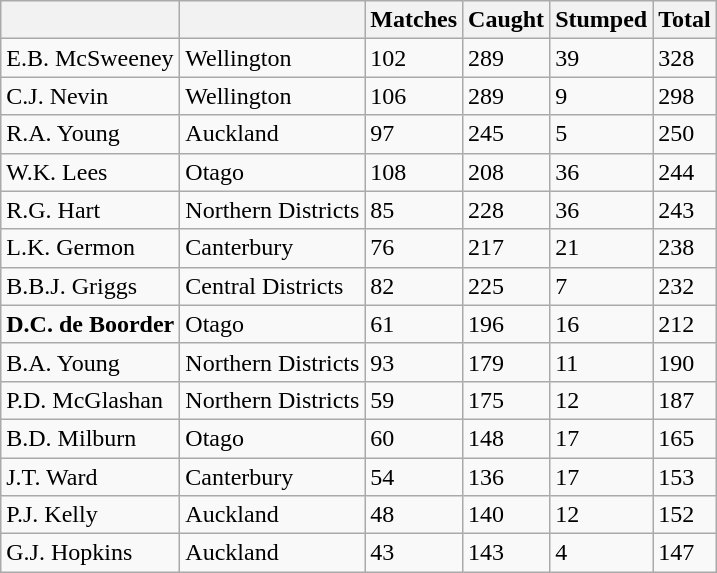<table class="wikitable">
<tr>
<th></th>
<th></th>
<th>Matches</th>
<th>Caught</th>
<th>Stumped</th>
<th>Total</th>
</tr>
<tr>
<td>E.B. McSweeney</td>
<td>Wellington</td>
<td>102</td>
<td>289</td>
<td>39</td>
<td>328</td>
</tr>
<tr>
<td>C.J. Nevin</td>
<td>Wellington</td>
<td>106</td>
<td>289</td>
<td>9</td>
<td>298</td>
</tr>
<tr>
<td>R.A. Young</td>
<td>Auckland</td>
<td>97</td>
<td>245</td>
<td>5</td>
<td>250</td>
</tr>
<tr>
<td>W.K. Lees</td>
<td>Otago</td>
<td>108</td>
<td>208</td>
<td>36</td>
<td>244</td>
</tr>
<tr>
<td>R.G. Hart</td>
<td>Northern Districts</td>
<td>85</td>
<td>228</td>
<td>36</td>
<td>243</td>
</tr>
<tr>
<td>L.K. Germon</td>
<td>Canterbury</td>
<td>76</td>
<td>217</td>
<td>21</td>
<td>238</td>
</tr>
<tr>
<td>B.B.J. Griggs</td>
<td>Central Districts</td>
<td>82</td>
<td>225</td>
<td>7</td>
<td>232</td>
</tr>
<tr>
<td><strong>D.C. de Boorder</strong></td>
<td>Otago</td>
<td>61</td>
<td>196</td>
<td>16</td>
<td>212</td>
</tr>
<tr>
<td>B.A. Young</td>
<td>Northern Districts</td>
<td>93</td>
<td>179</td>
<td>11</td>
<td>190</td>
</tr>
<tr>
<td>P.D. McGlashan</td>
<td>Northern Districts</td>
<td>59</td>
<td>175</td>
<td>12</td>
<td>187</td>
</tr>
<tr>
<td>B.D. Milburn</td>
<td>Otago</td>
<td>60</td>
<td>148</td>
<td>17</td>
<td>165</td>
</tr>
<tr>
<td>J.T. Ward</td>
<td>Canterbury</td>
<td>54</td>
<td>136</td>
<td>17</td>
<td>153</td>
</tr>
<tr>
<td>P.J. Kelly</td>
<td>Auckland</td>
<td>48</td>
<td>140</td>
<td>12</td>
<td>152</td>
</tr>
<tr>
<td>G.J. Hopkins</td>
<td>Auckland</td>
<td>43</td>
<td>143</td>
<td>4</td>
<td>147</td>
</tr>
</table>
